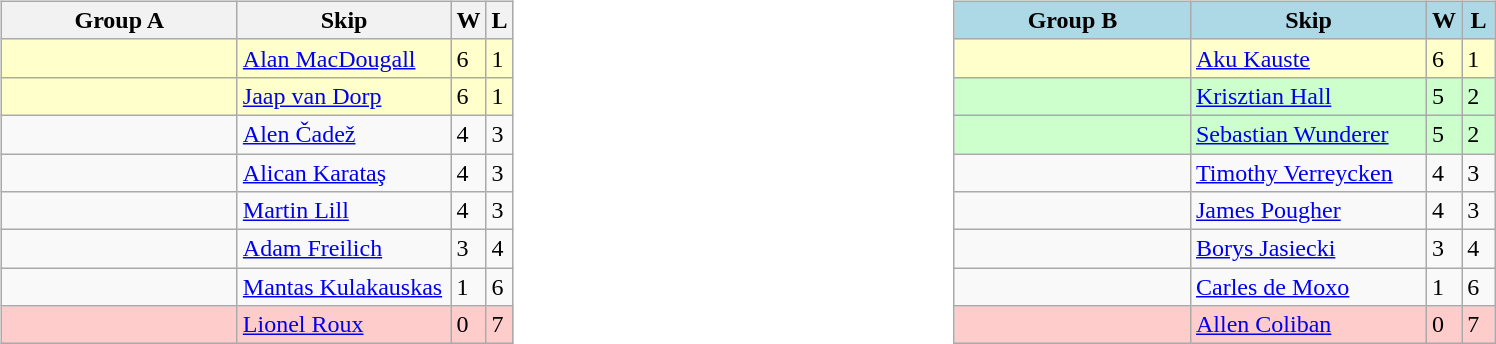<table>
<tr>
<td valign=top width=10%><br><table class=wikitable>
<tr>
<th width=150>Group A</th>
<th width=135>Skip</th>
<th>W</th>
<th>L</th>
</tr>
<tr bgcolor=#ffffcc>
<td></td>
<td><a href='#'>Alan MacDougall</a></td>
<td>6</td>
<td>1</td>
</tr>
<tr bgcolor=#ffffcc>
<td></td>
<td><a href='#'>Jaap van Dorp</a></td>
<td>6</td>
<td>1</td>
</tr>
<tr>
<td></td>
<td><a href='#'>Alen Čadež</a></td>
<td>4</td>
<td>3</td>
</tr>
<tr>
<td></td>
<td><a href='#'>Alican Karataş</a></td>
<td>4</td>
<td>3</td>
</tr>
<tr>
<td></td>
<td><a href='#'>Martin Lill</a></td>
<td>4</td>
<td>3</td>
</tr>
<tr>
<td></td>
<td><a href='#'>Adam Freilich</a></td>
<td>3</td>
<td>4</td>
</tr>
<tr>
<td></td>
<td><a href='#'>Mantas Kulakauskas</a></td>
<td>1</td>
<td>6</td>
</tr>
<tr bgcolor=#ffcccc>
<td></td>
<td><a href='#'>Lionel Roux</a></td>
<td>0</td>
<td>7</td>
</tr>
</table>
</td>
<td valign=top width=10%><br><table class=wikitable>
<tr>
<th style="background: #ADD8E6;" width=150>Group B</th>
<th style="background: #ADD8E6;" width=150>Skip</th>
<th style="background: #ADD8E6;" width=15>W</th>
<th style="background: #ADD8E6;" width=15>L</th>
</tr>
<tr bgcolor=#ffffcc>
<td></td>
<td><a href='#'>Aku Kauste</a></td>
<td>6</td>
<td>1</td>
</tr>
<tr bgcolor=#ccffcc>
<td></td>
<td><a href='#'>Krisztian Hall</a></td>
<td>5</td>
<td>2</td>
</tr>
<tr bgcolor=#ccffcc>
<td></td>
<td><a href='#'>Sebastian Wunderer</a></td>
<td>5</td>
<td>2</td>
</tr>
<tr>
<td></td>
<td><a href='#'>Timothy Verreycken</a></td>
<td>4</td>
<td>3</td>
</tr>
<tr>
<td></td>
<td><a href='#'>James Pougher</a></td>
<td>4</td>
<td>3</td>
</tr>
<tr>
<td></td>
<td><a href='#'>Borys Jasiecki</a></td>
<td>3</td>
<td>4</td>
</tr>
<tr>
<td></td>
<td><a href='#'>Carles de Moxo</a></td>
<td>1</td>
<td>6</td>
</tr>
<tr bgcolor=#ffcccc>
<td></td>
<td><a href='#'>Allen Coliban</a></td>
<td>0</td>
<td>7</td>
</tr>
</table>
</td>
</tr>
</table>
